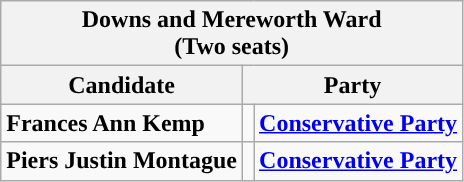<table class="wikitable" border="1" style="text-align:right; font-size:100%">
<tr>
<th align=center colspan=3>Downs and Mereworth Ward<br>(Two seats)</th>
</tr>
<tr>
<th>Candidate</th>
<th colspan=2>Party</th>
</tr>
<tr>
<td align=left><strong>Frances Ann Kemp</strong></td>
<td style="background:"></td>
<td align=left><strong><a href='#'>Conservative Party</a></strong></td>
</tr>
<tr>
<td align=left><strong>Piers Justin Montague</strong></td>
<td style="background:"></td>
<td align=left><strong><a href='#'>Conservative Party</a></strong></td>
</tr>
</table>
